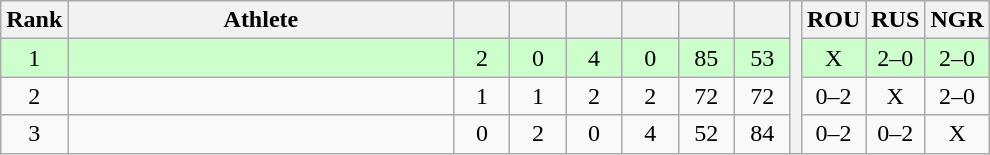<table class="wikitable" style="text-align:center">
<tr>
<th>Rank</th>
<th width=250>Athlete</th>
<th width=30></th>
<th width=30></th>
<th width=30></th>
<th width=30></th>
<th width=30></th>
<th width=30></th>
<th rowspan=4></th>
<th width=30>ROU</th>
<th width=30>RUS</th>
<th width=30>NGR</th>
</tr>
<tr style="background-color:#ccffcc;">
<td>1</td>
<td align=left></td>
<td>2</td>
<td>0</td>
<td>4</td>
<td>0</td>
<td>85</td>
<td>53</td>
<td>X</td>
<td>2–0</td>
<td>2–0</td>
</tr>
<tr>
<td>2</td>
<td align=left></td>
<td>1</td>
<td>1</td>
<td>2</td>
<td>2</td>
<td>72</td>
<td>72</td>
<td>0–2</td>
<td>X</td>
<td>2–0</td>
</tr>
<tr>
<td>3</td>
<td align=left></td>
<td>0</td>
<td>2</td>
<td>0</td>
<td>4</td>
<td>52</td>
<td>84</td>
<td>0–2</td>
<td>0–2</td>
<td>X</td>
</tr>
</table>
